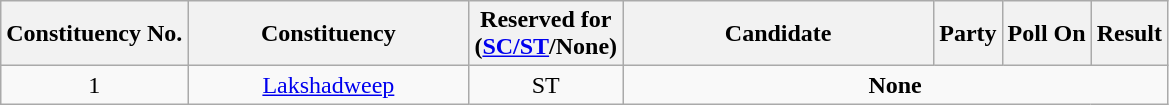<table class="wikitable sortable" style="text-align:center">
<tr>
<th>Constituency No.</th>
<th style="width:180px;">Constituency</th>
<th>Reserved for<br>(<a href='#'>SC/ST</a>/None)</th>
<th style="width:200px;">Candidate</th>
<th colspan="2">Party</th>
<th>Poll On</th>
<th>Result</th>
</tr>
<tr>
<td style="text-align:center;">1</td>
<td><a href='#'>Lakshadweep</a></td>
<td>ST</td>
<td align="center" colspan=5><strong>None</strong></td>
</tr>
</table>
